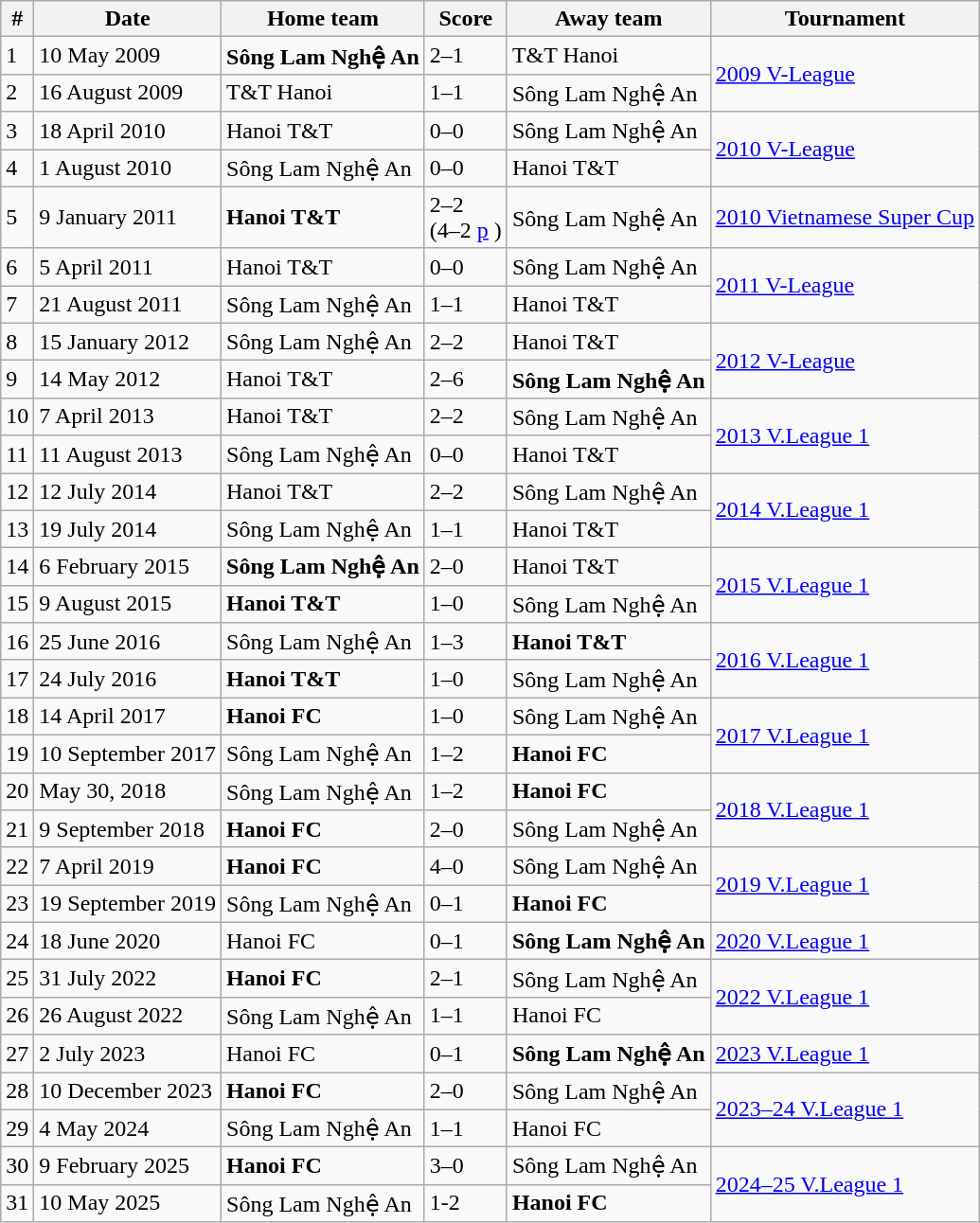<table class="wikitable">
<tr>
<th>#</th>
<th>Date</th>
<th>Home team</th>
<th>Score</th>
<th>Away team</th>
<th>Tournament</th>
</tr>
<tr>
<td>1</td>
<td>10 May 2009</td>
<td><strong>Sông Lam Nghệ An</strong></td>
<td>2–1</td>
<td>T&T Hanoi</td>
<td rowspan="2"><a href='#'>2009 V-League</a></td>
</tr>
<tr>
<td>2</td>
<td>16 August 2009</td>
<td>T&T Hanoi</td>
<td>1–1</td>
<td>Sông Lam Nghệ An</td>
</tr>
<tr>
<td>3</td>
<td>18 April 2010</td>
<td>Hanoi T&T</td>
<td>0–0</td>
<td>Sông Lam Nghệ An</td>
<td rowspan="2"><a href='#'>2010 V-League</a></td>
</tr>
<tr>
<td>4</td>
<td>1 August 2010</td>
<td>Sông Lam Nghệ An</td>
<td>0–0</td>
<td>Hanoi T&T</td>
</tr>
<tr>
<td>5</td>
<td>9 January 2011</td>
<td><strong>Hanoi T&T</strong></td>
<td>2–2<br>(4–2 <a href='#'>p</a> )</td>
<td>Sông Lam Nghệ An</td>
<td><a href='#'>2010 Vietnamese Super Cup</a></td>
</tr>
<tr>
<td>6</td>
<td>5 April 2011</td>
<td>Hanoi T&T</td>
<td>0–0</td>
<td>Sông Lam Nghệ An</td>
<td rowspan="2"><a href='#'>2011 V-League</a></td>
</tr>
<tr>
<td>7</td>
<td>21 August 2011</td>
<td>Sông Lam Nghệ An</td>
<td>1–1</td>
<td>Hanoi T&T</td>
</tr>
<tr>
<td>8</td>
<td>15 January 2012</td>
<td>Sông Lam Nghệ An</td>
<td>2–2</td>
<td>Hanoi T&T</td>
<td rowspan="2"><a href='#'>2012 V-League</a></td>
</tr>
<tr>
<td>9</td>
<td>14 May 2012</td>
<td>Hanoi T&T</td>
<td>2–6</td>
<td><strong>Sông Lam Nghệ An</strong></td>
</tr>
<tr>
<td>10</td>
<td>7 April 2013</td>
<td>Hanoi T&T</td>
<td>2–2</td>
<td>Sông Lam Nghệ An</td>
<td rowspan="2"><a href='#'>2013 V.League 1</a></td>
</tr>
<tr>
<td>11</td>
<td>11 August 2013</td>
<td>Sông Lam Nghệ An</td>
<td>0–0</td>
<td>Hanoi T&T</td>
</tr>
<tr>
<td>12</td>
<td>12 July 2014</td>
<td>Hanoi T&T</td>
<td>2–2</td>
<td>Sông Lam Nghệ An</td>
<td rowspan="2"><a href='#'>2014 V.League 1</a></td>
</tr>
<tr>
<td>13</td>
<td>19 July 2014</td>
<td>Sông Lam Nghệ An</td>
<td>1–1</td>
<td>Hanoi T&T</td>
</tr>
<tr>
<td>14</td>
<td>6 February 2015</td>
<td><strong>Sông Lam Nghệ An</strong></td>
<td>2–0</td>
<td>Hanoi T&T</td>
<td rowspan="2"><a href='#'>2015 V.League 1</a></td>
</tr>
<tr>
<td>15</td>
<td>9 August 2015</td>
<td><strong>Hanoi T&T</strong></td>
<td>1–0</td>
<td>Sông Lam Nghệ An</td>
</tr>
<tr>
<td>16</td>
<td>25 June 2016</td>
<td>Sông Lam Nghệ An</td>
<td>1–3</td>
<td><strong>Hanoi T&T</strong></td>
<td rowspan="2"><a href='#'>2016 V.League 1</a></td>
</tr>
<tr>
<td>17</td>
<td>24 July 2016</td>
<td><strong>Hanoi T&T</strong></td>
<td>1–0</td>
<td>Sông Lam Nghệ An</td>
</tr>
<tr>
<td>18</td>
<td>14 April 2017</td>
<td><strong>Hanoi FC</strong></td>
<td>1–0</td>
<td>Sông Lam Nghệ An</td>
<td rowspan="2"><a href='#'>2017 V.League 1</a></td>
</tr>
<tr>
<td>19</td>
<td>10 September 2017</td>
<td>Sông Lam Nghệ An</td>
<td>1–2</td>
<td><strong>Hanoi FC</strong></td>
</tr>
<tr>
<td>20</td>
<td>May 30, 2018</td>
<td>Sông Lam Nghệ An</td>
<td>1–2</td>
<td><strong>Hanoi FC</strong></td>
<td rowspan="2"><a href='#'>2018 V.League 1</a></td>
</tr>
<tr>
<td>21</td>
<td>9 September 2018</td>
<td><strong>Hanoi FC</strong></td>
<td>2–0</td>
<td>Sông Lam Nghệ An</td>
</tr>
<tr>
<td>22</td>
<td>7 April 2019</td>
<td><strong>Hanoi FC</strong></td>
<td>4–0</td>
<td>Sông Lam Nghệ An</td>
<td rowspan="2"><a href='#'>2019 V.League 1</a></td>
</tr>
<tr>
<td>23</td>
<td>19 September 2019</td>
<td>Sông Lam Nghệ An</td>
<td>0–1</td>
<td><strong>Hanoi FC</strong></td>
</tr>
<tr>
<td>24</td>
<td>18 June 2020</td>
<td>Hanoi FC</td>
<td>0–1</td>
<td><strong>Sông Lam Nghệ An</strong></td>
<td><a href='#'>2020 V.League 1</a></td>
</tr>
<tr>
<td>25</td>
<td>31 July 2022</td>
<td><strong>Hanoi FC</strong></td>
<td>2–1</td>
<td>Sông Lam Nghệ An</td>
<td rowspan="2"><a href='#'>2022 V.League 1</a></td>
</tr>
<tr>
<td>26</td>
<td>26 August 2022</td>
<td>Sông Lam Nghệ An</td>
<td>1–1</td>
<td>Hanoi FC</td>
</tr>
<tr>
<td>27</td>
<td>2 July 2023</td>
<td>Hanoi FC</td>
<td>0–1</td>
<td><strong>Sông Lam Nghệ An</strong></td>
<td><a href='#'>2023 V.League 1</a></td>
</tr>
<tr>
<td>28</td>
<td>10 December 2023</td>
<td><strong>Hanoi FC</strong></td>
<td>2–0</td>
<td>Sông Lam Nghệ An</td>
<td rowspan="2"><a href='#'>2023–24 V.League 1</a></td>
</tr>
<tr>
<td>29</td>
<td>4 May 2024</td>
<td>Sông Lam Nghệ An</td>
<td>1–1</td>
<td>Hanoi FC</td>
</tr>
<tr>
<td>30</td>
<td>9 February 2025</td>
<td><strong>Hanoi FC</strong></td>
<td>3–0</td>
<td>Sông Lam Nghệ An</td>
<td rowspan="2"><a href='#'>2024–25 V.League 1</a></td>
</tr>
<tr>
<td>31</td>
<td>10 May 2025</td>
<td>Sông Lam Nghệ An</td>
<td>1-2</td>
<td><strong>Hanoi FC</strong></td>
</tr>
</table>
